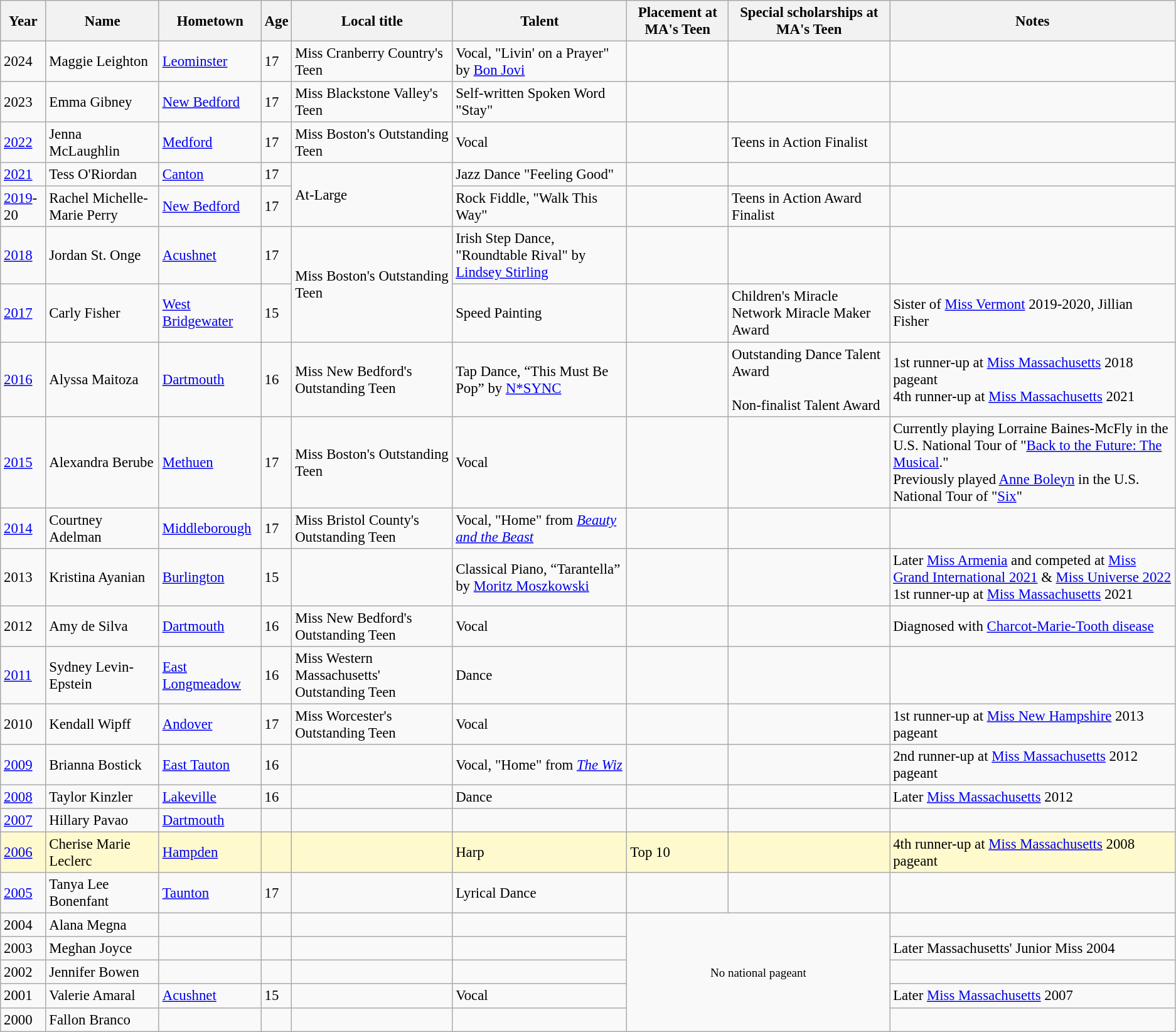<table class="wikitable sortable"style="font-size:95%;">
<tr>
<th>Year</th>
<th>Name</th>
<th>Hometown</th>
<th>Age</th>
<th>Local title</th>
<th>Talent</th>
<th>Placement at MA's Teen</th>
<th>Special scholarships at MA's Teen</th>
<th>Notes</th>
</tr>
<tr>
<td>2024</td>
<td>Maggie Leighton</td>
<td><a href='#'>Leominster</a></td>
<td>17</td>
<td>Miss Cranberry Country's Teen</td>
<td>Vocal, "Livin' on a Prayer" by <a href='#'>Bon Jovi</a></td>
<td></td>
<td></td>
<td></td>
</tr>
<tr>
<td>2023</td>
<td>Emma Gibney</td>
<td><a href='#'>New Bedford</a></td>
<td>17</td>
<td>Miss Blackstone Valley's Teen</td>
<td>Self-written Spoken Word "Stay"</td>
<td></td>
<td></td>
<td></td>
</tr>
<tr>
<td><a href='#'>2022</a></td>
<td>Jenna McLaughlin</td>
<td><a href='#'>Medford</a></td>
<td>17</td>
<td>Miss Boston's Outstanding Teen</td>
<td>Vocal</td>
<td align="center"></td>
<td>Teens in Action Finalist</td>
<td></td>
</tr>
<tr>
<td><a href='#'>2021</a></td>
<td>Tess O'Riordan</td>
<td><a href='#'>Canton</a></td>
<td>17</td>
<td rowspan="2">At-Large</td>
<td>Jazz Dance "Feeling Good"</td>
<td></td>
<td></td>
<td></td>
</tr>
<tr>
<td><a href='#'>2019</a>-20</td>
<td>Rachel Michelle-Marie Perry</td>
<td><a href='#'>New Bedford</a></td>
<td>17</td>
<td>Rock Fiddle, "Walk This Way"</td>
<td></td>
<td>Teens in Action Award Finalist</td>
<td></td>
</tr>
<tr>
<td><a href='#'>2018</a></td>
<td>Jordan St. Onge</td>
<td><a href='#'>Acushnet</a></td>
<td>17</td>
<td rowspan =2>Miss Boston's Outstanding Teen</td>
<td>Irish Step Dance, "Roundtable Rival" by <a href='#'>Lindsey Stirling</a></td>
<td></td>
<td></td>
<td></td>
</tr>
<tr>
<td><a href='#'>2017</a></td>
<td>Carly Fisher</td>
<td><a href='#'>West Bridgewater</a></td>
<td>15</td>
<td>Speed Painting</td>
<td></td>
<td>Children's Miracle Network Miracle Maker Award</td>
<td>Sister of <a href='#'>Miss Vermont</a> 2019-2020, Jillian Fisher</td>
</tr>
<tr>
<td><a href='#'>2016</a></td>
<td>Alyssa Maitoza</td>
<td><a href='#'>Dartmouth</a></td>
<td>16</td>
<td>Miss New Bedford's Outstanding Teen</td>
<td>Tap Dance, “This Must Be Pop” by <a href='#'>N*SYNC</a></td>
<td></td>
<td>Outstanding Dance Talent Award<br><br>Non-finalist Talent Award</td>
<td>1st runner-up at <a href='#'>Miss Massachusetts</a> 2018 pageant<br>4th runner-up at <a href='#'>Miss Massachusetts</a> 2021</td>
</tr>
<tr>
<td><a href='#'>2015</a></td>
<td>Alexandra Berube</td>
<td><a href='#'>Methuen</a></td>
<td>17</td>
<td>Miss Boston's Outstanding Teen</td>
<td>Vocal</td>
<td></td>
<td></td>
<td>Currently playing Lorraine Baines-McFly in the U.S. National Tour of "<a href='#'>Back to the Future: The Musical</a>."<br>Previously played <a href='#'>Anne Boleyn</a> in the U.S. National Tour of "<a href='#'>Six</a>"</td>
</tr>
<tr>
<td><a href='#'>2014</a></td>
<td>Courtney Adelman</td>
<td><a href='#'>Middleborough</a></td>
<td>17</td>
<td>Miss Bristol County's Outstanding Teen</td>
<td>Vocal, "Home" from <em><a href='#'>Beauty and the Beast</a></em></td>
<td></td>
<td></td>
<td></td>
</tr>
<tr>
<td>2013</td>
<td>Kristina Ayanian</td>
<td><a href='#'>Burlington</a></td>
<td>15</td>
<td></td>
<td>Classical Piano, “Tarantella” by <a href='#'>Moritz Moszkowski</a></td>
<td></td>
<td></td>
<td>Later <a href='#'>Miss Armenia</a> and competed at <a href='#'>Miss Grand International 2021</a> & <a href='#'>Miss Universe 2022</a><br>1st runner-up at <a href='#'>Miss Massachusetts</a> 2021</td>
</tr>
<tr>
<td>2012</td>
<td>Amy de Silva</td>
<td><a href='#'>Dartmouth</a></td>
<td>16</td>
<td>Miss New Bedford's Outstanding Teen</td>
<td>Vocal</td>
<td></td>
<td></td>
<td>Diagnosed with <a href='#'>Charcot-Marie-Tooth disease</a></td>
</tr>
<tr>
<td><a href='#'>2011</a></td>
<td>Sydney Levin-Epstein</td>
<td><a href='#'>East Longmeadow</a></td>
<td>16</td>
<td>Miss Western Massachusetts' Outstanding Teen</td>
<td>Dance</td>
<td></td>
<td></td>
<td></td>
</tr>
<tr>
<td>2010</td>
<td>Kendall Wipff</td>
<td><a href='#'>Andover</a></td>
<td>17</td>
<td>Miss Worcester's Outstanding Teen</td>
<td>Vocal</td>
<td></td>
<td></td>
<td>1st runner-up at <a href='#'>Miss New Hampshire</a> 2013 pageant</td>
</tr>
<tr>
<td><a href='#'>2009</a></td>
<td>Brianna Bostick</td>
<td><a href='#'>East Tauton</a></td>
<td>16</td>
<td></td>
<td>Vocal, "Home" from <em><a href='#'>The Wiz</a></em></td>
<td></td>
<td></td>
<td>2nd runner-up at <a href='#'>Miss Massachusetts</a> 2012 pageant</td>
</tr>
<tr>
<td><a href='#'>2008</a></td>
<td>Taylor Kinzler</td>
<td><a href='#'>Lakeville</a></td>
<td>16</td>
<td></td>
<td>Dance</td>
<td></td>
<td></td>
<td>Later <a href='#'>Miss Massachusetts</a> 2012</td>
</tr>
<tr>
<td><a href='#'>2007</a></td>
<td>Hillary Pavao</td>
<td><a href='#'>Dartmouth</a></td>
<td></td>
<td></td>
<td></td>
<td></td>
<td></td>
<td></td>
</tr>
<tr style="background-color:#FFFACD;">
<td><a href='#'>2006</a></td>
<td>Cherise Marie Leclerc</td>
<td><a href='#'>Hampden</a></td>
<td></td>
<td></td>
<td>Harp</td>
<td>Top 10</td>
<td></td>
<td>4th runner-up at <a href='#'>Miss Massachusetts</a> 2008 pageant</td>
</tr>
<tr>
<td><a href='#'>2005</a></td>
<td>Tanya Lee Bonenfant</td>
<td><a href='#'>Taunton</a></td>
<td>17</td>
<td></td>
<td>Lyrical Dance</td>
<td></td>
<td></td>
<td></td>
</tr>
<tr>
<td>2004</td>
<td>Alana Megna</td>
<td></td>
<td></td>
<td></td>
<td></td>
<td colspan="2" rowspan="5" style="text-align:center;"><small>No national pageant</small></td>
<td></td>
</tr>
<tr>
<td>2003</td>
<td>Meghan Joyce</td>
<td></td>
<td></td>
<td></td>
<td></td>
<td>Later Massachusetts' Junior Miss 2004</td>
</tr>
<tr>
<td>2002</td>
<td>Jennifer Bowen</td>
<td></td>
<td></td>
<td></td>
<td></td>
<td></td>
</tr>
<tr>
<td>2001</td>
<td>Valerie Amaral</td>
<td><a href='#'>Acushnet</a></td>
<td>15</td>
<td></td>
<td>Vocal</td>
<td>Later <a href='#'>Miss Massachusetts</a> 2007</td>
</tr>
<tr>
<td>2000</td>
<td>Fallon Branco</td>
<td></td>
<td></td>
<td></td>
<td></td>
<td></td>
</tr>
</table>
